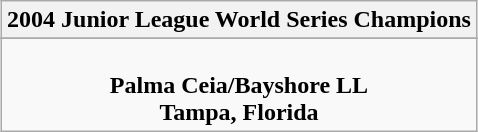<table class="wikitable" style="text-align: center; margin: 0 auto;">
<tr>
<th>2004 Junior League World Series Champions</th>
</tr>
<tr>
</tr>
<tr>
<td><br><strong>Palma Ceia/Bayshore LL</strong><br><strong>Tampa, Florida</strong></td>
</tr>
</table>
